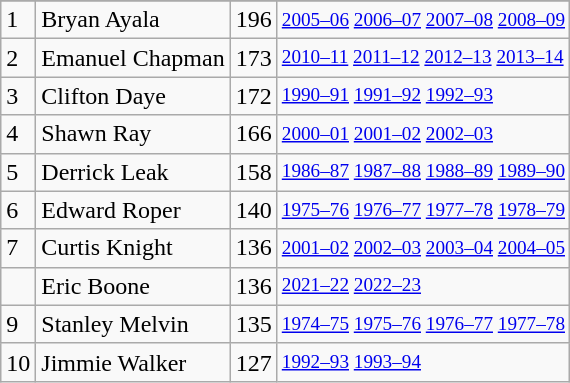<table class="wikitable">
<tr>
</tr>
<tr>
<td>1</td>
<td>Bryan Ayala</td>
<td>196</td>
<td style="font-size:80%;"><a href='#'>2005–06</a> <a href='#'>2006–07</a> <a href='#'>2007–08</a> <a href='#'>2008–09</a></td>
</tr>
<tr>
<td>2</td>
<td>Emanuel Chapman</td>
<td>173</td>
<td style="font-size:80%;"><a href='#'>2010–11</a> <a href='#'>2011–12</a> <a href='#'>2012–13</a> <a href='#'>2013–14</a></td>
</tr>
<tr>
<td>3</td>
<td>Clifton Daye</td>
<td>172</td>
<td style="font-size:80%;"><a href='#'>1990–91</a> <a href='#'>1991–92</a> <a href='#'>1992–93</a></td>
</tr>
<tr>
<td>4</td>
<td>Shawn Ray</td>
<td>166</td>
<td style="font-size:80%;"><a href='#'>2000–01</a> <a href='#'>2001–02</a> <a href='#'>2002–03</a></td>
</tr>
<tr>
<td>5</td>
<td>Derrick Leak</td>
<td>158</td>
<td style="font-size:80%;"><a href='#'>1986–87</a> <a href='#'>1987–88</a> <a href='#'>1988–89</a> <a href='#'>1989–90</a></td>
</tr>
<tr>
<td>6</td>
<td>Edward Roper</td>
<td>140</td>
<td style="font-size:80%;"><a href='#'>1975–76</a> <a href='#'>1976–77</a> <a href='#'>1977–78</a> <a href='#'>1978–79</a></td>
</tr>
<tr>
<td>7</td>
<td>Curtis Knight</td>
<td>136</td>
<td style="font-size:80%;"><a href='#'>2001–02</a> <a href='#'>2002–03</a> <a href='#'>2003–04</a> <a href='#'>2004–05</a></td>
</tr>
<tr>
<td></td>
<td>Eric Boone</td>
<td>136</td>
<td style="font-size:80%;"><a href='#'>2021–22</a> <a href='#'>2022–23</a></td>
</tr>
<tr>
<td>9</td>
<td>Stanley Melvin</td>
<td>135</td>
<td style="font-size:80%;"><a href='#'>1974–75</a> <a href='#'>1975–76</a> <a href='#'>1976–77</a> <a href='#'>1977–78</a></td>
</tr>
<tr>
<td>10</td>
<td>Jimmie Walker</td>
<td>127</td>
<td style="font-size:80%;"><a href='#'>1992–93</a> <a href='#'>1993–94</a></td>
</tr>
</table>
